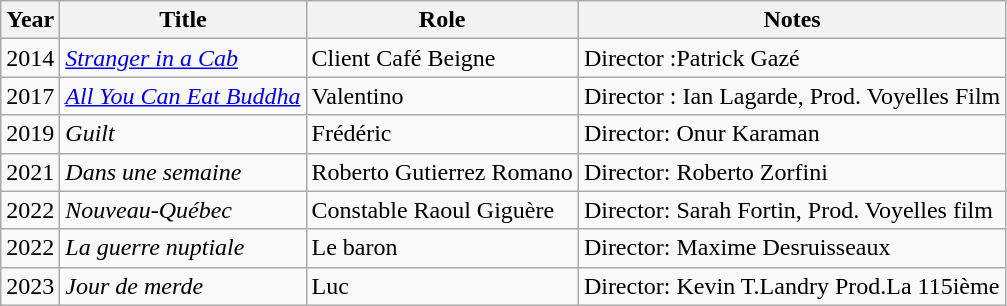<table class="wikitable sortable">
<tr>
<th>Year</th>
<th>Title</th>
<th>Role</th>
<th>Notes</th>
</tr>
<tr>
<td>2014</td>
<td><em><a href='#'>Stranger in a Cab</a></em></td>
<td>Client Café Beigne</td>
<td>Director :Patrick Gazé</td>
</tr>
<tr>
<td>2017</td>
<td><em><a href='#'>All You Can Eat Buddha</a></em></td>
<td>Valentino</td>
<td>Director : Ian Lagarde, Prod. Voyelles Film</td>
</tr>
<tr>
<td>2019</td>
<td><em>Guilt</em></td>
<td>Frédéric</td>
<td>Director: Onur Karaman</td>
</tr>
<tr>
<td>2021</td>
<td><em>Dans une semaine</em></td>
<td>Roberto Gutierrez Romano</td>
<td>Director: Roberto Zorfini</td>
</tr>
<tr>
<td>2022</td>
<td><em>Nouveau-Québec</em></td>
<td>Constable Raoul Giguère</td>
<td>Director: Sarah Fortin, Prod. Voyelles film</td>
</tr>
<tr>
<td>2022</td>
<td><em>La guerre nuptiale</em></td>
<td>Le baron</td>
<td>Director: Maxime Desruisseaux</td>
</tr>
<tr>
<td>2023</td>
<td><em>Jour de merde</em></td>
<td>Luc</td>
<td>Director: Kevin T.Landry Prod.La 115ième</td>
</tr>
</table>
